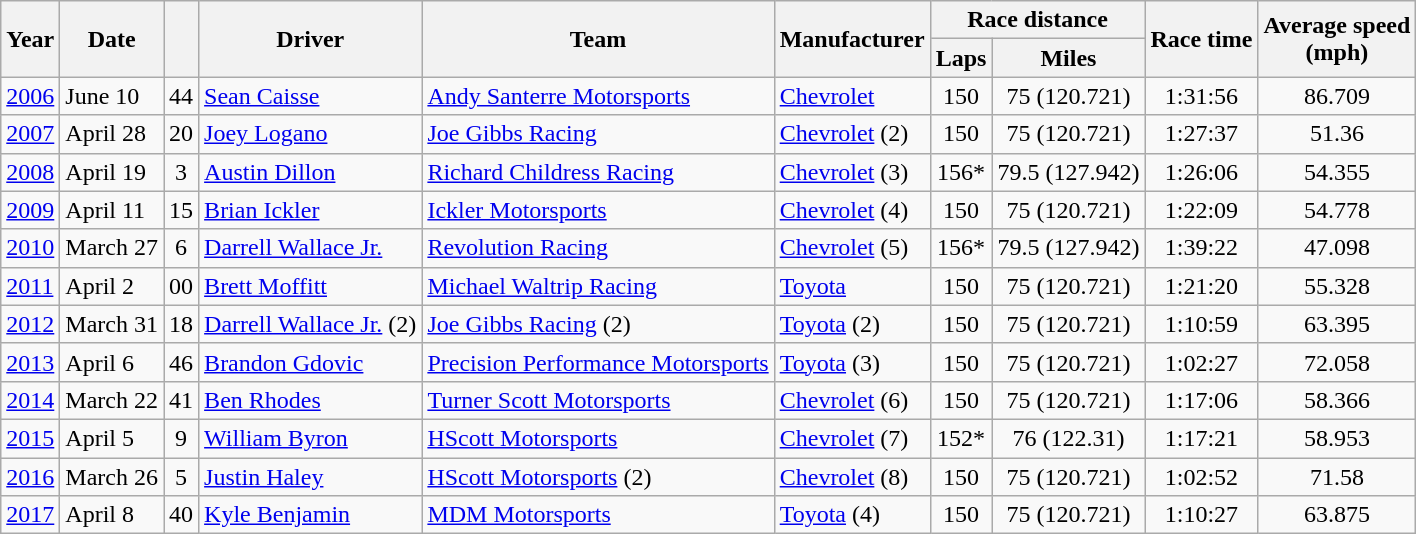<table class="wikitable">
<tr>
<th rowspan="2">Year</th>
<th rowspan="2">Date</th>
<th rowspan="2"></th>
<th rowspan="2">Driver</th>
<th rowspan="2">Team</th>
<th rowspan="2">Manufacturer</th>
<th colspan="2">Race distance</th>
<th rowspan="2">Race time</th>
<th rowspan="2">Average speed<br>(mph)</th>
</tr>
<tr>
<th>Laps</th>
<th>Miles</th>
</tr>
<tr>
<td><a href='#'>2006</a></td>
<td>June 10</td>
<td align="center">44</td>
<td><a href='#'>Sean Caisse</a></td>
<td><a href='#'>Andy Santerre Motorsports</a></td>
<td><a href='#'>Chevrolet</a></td>
<td align="center">150</td>
<td align="center">75 (120.721)</td>
<td align="center">1:31:56</td>
<td align="center">86.709</td>
</tr>
<tr>
<td><a href='#'>2007</a></td>
<td>April 28</td>
<td align="center">20</td>
<td><a href='#'>Joey Logano</a></td>
<td><a href='#'>Joe Gibbs Racing</a></td>
<td><a href='#'>Chevrolet</a> (2)</td>
<td align="center">150</td>
<td align="center">75 (120.721)</td>
<td align="center">1:27:37</td>
<td align="center">51.36</td>
</tr>
<tr>
<td><a href='#'>2008</a></td>
<td>April 19</td>
<td align="center">3</td>
<td><a href='#'>Austin Dillon</a></td>
<td><a href='#'>Richard Childress Racing</a></td>
<td><a href='#'>Chevrolet</a> (3)</td>
<td align="center">156*</td>
<td align="center">79.5 (127.942)</td>
<td align="center">1:26:06</td>
<td align="center">54.355</td>
</tr>
<tr>
<td><a href='#'>2009</a></td>
<td>April 11</td>
<td align="center">15</td>
<td><a href='#'>Brian Ickler</a></td>
<td><a href='#'>Ickler Motorsports</a></td>
<td><a href='#'>Chevrolet</a> (4)</td>
<td align="center">150</td>
<td align="center">75 (120.721)</td>
<td align="center">1:22:09</td>
<td align="center">54.778</td>
</tr>
<tr>
<td><a href='#'>2010</a></td>
<td>March 27</td>
<td align="center">6</td>
<td><a href='#'>Darrell Wallace Jr.</a></td>
<td><a href='#'>Revolution Racing</a></td>
<td><a href='#'>Chevrolet</a> (5)</td>
<td align="center">156*</td>
<td align="center">79.5 (127.942)</td>
<td align="center">1:39:22</td>
<td align="center">47.098</td>
</tr>
<tr>
<td><a href='#'>2011</a></td>
<td>April 2</td>
<td align="center">00</td>
<td><a href='#'>Brett Moffitt</a></td>
<td><a href='#'>Michael Waltrip Racing</a></td>
<td><a href='#'>Toyota</a></td>
<td align="center">150</td>
<td align="center">75 (120.721)</td>
<td align="center">1:21:20</td>
<td align="center">55.328</td>
</tr>
<tr>
<td><a href='#'>2012</a></td>
<td>March 31</td>
<td align="center">18</td>
<td><a href='#'>Darrell Wallace Jr.</a> (2)</td>
<td><a href='#'>Joe Gibbs Racing</a> (2)</td>
<td><a href='#'>Toyota</a> (2)</td>
<td align="center">150</td>
<td align="center">75 (120.721)</td>
<td align="center">1:10:59</td>
<td align="center">63.395</td>
</tr>
<tr>
<td><a href='#'>2013</a></td>
<td>April 6</td>
<td align="center">46</td>
<td><a href='#'>Brandon Gdovic</a></td>
<td><a href='#'>Precision Performance Motorsports</a></td>
<td><a href='#'>Toyota</a> (3)</td>
<td align="center">150</td>
<td align="center">75 (120.721)</td>
<td align="center">1:02:27</td>
<td align="center">72.058</td>
</tr>
<tr>
<td><a href='#'>2014</a></td>
<td>March 22</td>
<td align="center">41</td>
<td><a href='#'>Ben Rhodes</a></td>
<td><a href='#'>Turner Scott Motorsports</a></td>
<td><a href='#'>Chevrolet</a> (6)</td>
<td align="center">150</td>
<td align="center">75 (120.721)</td>
<td align="center">1:17:06</td>
<td align="center">58.366</td>
</tr>
<tr>
<td><a href='#'>2015</a></td>
<td>April 5</td>
<td align="center">9</td>
<td><a href='#'>William Byron</a></td>
<td><a href='#'>HScott Motorsports</a></td>
<td><a href='#'>Chevrolet</a> (7)</td>
<td align="center">152*</td>
<td align="center">76 (122.31)</td>
<td align="center">1:17:21</td>
<td align="center">58.953</td>
</tr>
<tr>
<td><a href='#'>2016</a></td>
<td>March 26</td>
<td align="center">5</td>
<td><a href='#'>Justin Haley</a></td>
<td><a href='#'>HScott Motorsports</a> (2)</td>
<td><a href='#'>Chevrolet</a> (8)</td>
<td align="center">150</td>
<td align="center">75 (120.721)</td>
<td align="center">1:02:52</td>
<td align="center">71.58</td>
</tr>
<tr>
<td><a href='#'>2017</a></td>
<td>April 8</td>
<td align="center">40</td>
<td><a href='#'>Kyle Benjamin</a></td>
<td><a href='#'>MDM Motorsports</a></td>
<td><a href='#'>Toyota</a> (4)</td>
<td align="center">150</td>
<td align="center">75 (120.721)</td>
<td align="center">1:10:27</td>
<td align="center">63.875</td>
</tr>
</table>
